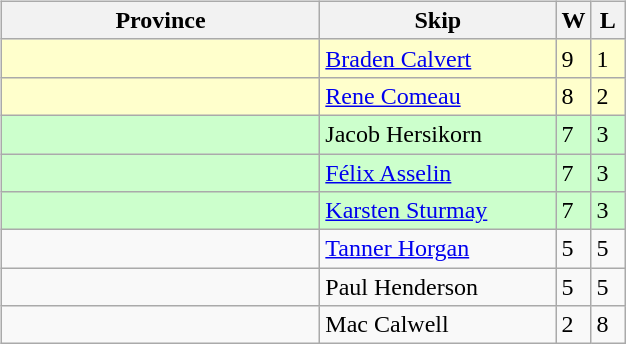<table>
<tr>
<td style="width:10%; vertical-align:top;"><br><table class="wikitable">
<tr>
<th width=205>Province</th>
<th width=150>Skip</th>
<th width=15>W</th>
<th width=15>L</th>
</tr>
<tr bgcolor=#ffffcc>
<td></td>
<td><a href='#'>Braden Calvert</a></td>
<td>9</td>
<td>1</td>
</tr>
<tr bgcolor=#ffffcc>
<td></td>
<td><a href='#'>Rene Comeau</a></td>
<td>8</td>
<td>2</td>
</tr>
<tr bgcolor=#ccffcc>
<td></td>
<td>Jacob Hersikorn</td>
<td>7</td>
<td>3</td>
</tr>
<tr bgcolor=#ccffcc>
<td></td>
<td><a href='#'>Félix Asselin</a></td>
<td>7</td>
<td>3</td>
</tr>
<tr bgcolor=#ccffcc>
<td></td>
<td><a href='#'>Karsten Sturmay</a></td>
<td>7</td>
<td>3</td>
</tr>
<tr>
<td></td>
<td><a href='#'>Tanner Horgan</a></td>
<td>5</td>
<td>5</td>
</tr>
<tr>
<td></td>
<td>Paul Henderson</td>
<td>5</td>
<td>5</td>
</tr>
<tr>
<td></td>
<td>Mac Calwell</td>
<td>2</td>
<td>8</td>
</tr>
</table>
</td>
</tr>
<tr>
</tr>
</table>
